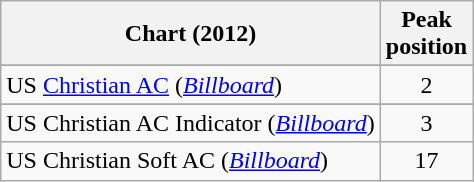<table class="wikitable sortable plainrowheaders" style="text-align:center">
<tr>
<th scope="col">Chart (2012)</th>
<th scope="col">Peak<br> position</th>
</tr>
<tr>
</tr>
<tr>
<td align="left">US <a href='#'>Christian AC</a> (<em><a href='#'>Billboard</a></em>)</td>
<td>2</td>
</tr>
<tr>
</tr>
<tr>
</tr>
<tr>
<td align="left">US Christian AC Indicator (<em><a href='#'>Billboard</a></em>)</td>
<td align="center">3</td>
</tr>
<tr>
<td align="left">US Christian Soft AC (<em><a href='#'>Billboard</a></em>)</td>
<td align="center">17</td>
</tr>
</table>
